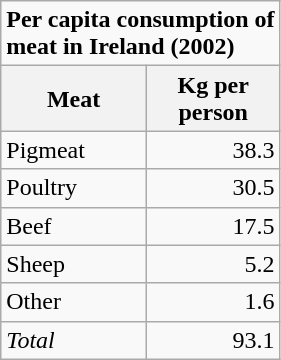<table class="wikitable">
<tr>
<td colspan="2"><strong>Per capita consumption of <br>meat in Ireland (2002)</strong></td>
</tr>
<tr>
<th><strong>Meat</strong></th>
<th><strong>Kg per</strong><br><strong>person</strong></th>
</tr>
<tr>
<td>Pigmeat</td>
<td style="text-align:right">38.3</td>
</tr>
<tr>
<td>Poultry</td>
<td style="text-align:right">30.5</td>
</tr>
<tr>
<td>Beef</td>
<td style="text-align:right">17.5</td>
</tr>
<tr>
<td>Sheep</td>
<td style="text-align:right">5.2</td>
</tr>
<tr>
<td>Other</td>
<td style="text-align:right">1.6</td>
</tr>
<tr>
<td><em>Total</em></td>
<td style="text-align:right">93.1</td>
</tr>
</table>
